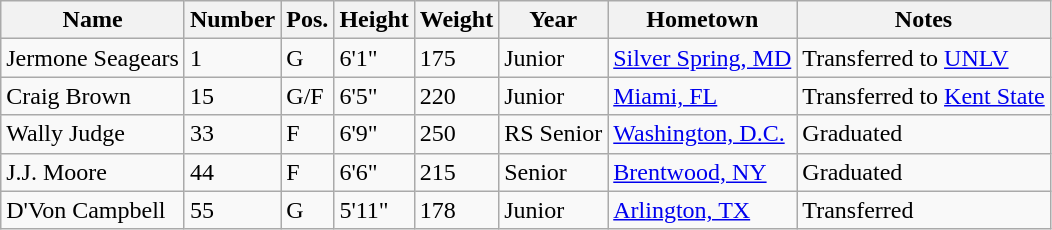<table class="wikitable sortable">
<tr>
<th>Name</th>
<th>Number</th>
<th>Pos.</th>
<th>Height</th>
<th>Weight</th>
<th>Year</th>
<th>Hometown</th>
<th class="unsortable">Notes</th>
</tr>
<tr>
<td>Jermone Seagears</td>
<td>1</td>
<td>G</td>
<td>6'1"</td>
<td>175</td>
<td>Junior</td>
<td><a href='#'>Silver Spring, MD</a></td>
<td>Transferred to <a href='#'>UNLV</a></td>
</tr>
<tr>
<td>Craig Brown</td>
<td>15</td>
<td>G/F</td>
<td>6'5"</td>
<td>220</td>
<td>Junior</td>
<td><a href='#'>Miami, FL</a></td>
<td>Transferred to <a href='#'>Kent State</a></td>
</tr>
<tr>
<td>Wally Judge</td>
<td>33</td>
<td>F</td>
<td>6'9"</td>
<td>250</td>
<td>RS Senior</td>
<td><a href='#'>Washington, D.C.</a></td>
<td>Graduated</td>
</tr>
<tr>
<td>J.J. Moore</td>
<td>44</td>
<td>F</td>
<td>6'6"</td>
<td>215</td>
<td>Senior</td>
<td><a href='#'>Brentwood, NY</a></td>
<td>Graduated</td>
</tr>
<tr>
<td>D'Von Campbell</td>
<td>55</td>
<td>G</td>
<td>5'11"</td>
<td>178</td>
<td>Junior</td>
<td><a href='#'>Arlington, TX</a></td>
<td>Transferred</td>
</tr>
</table>
